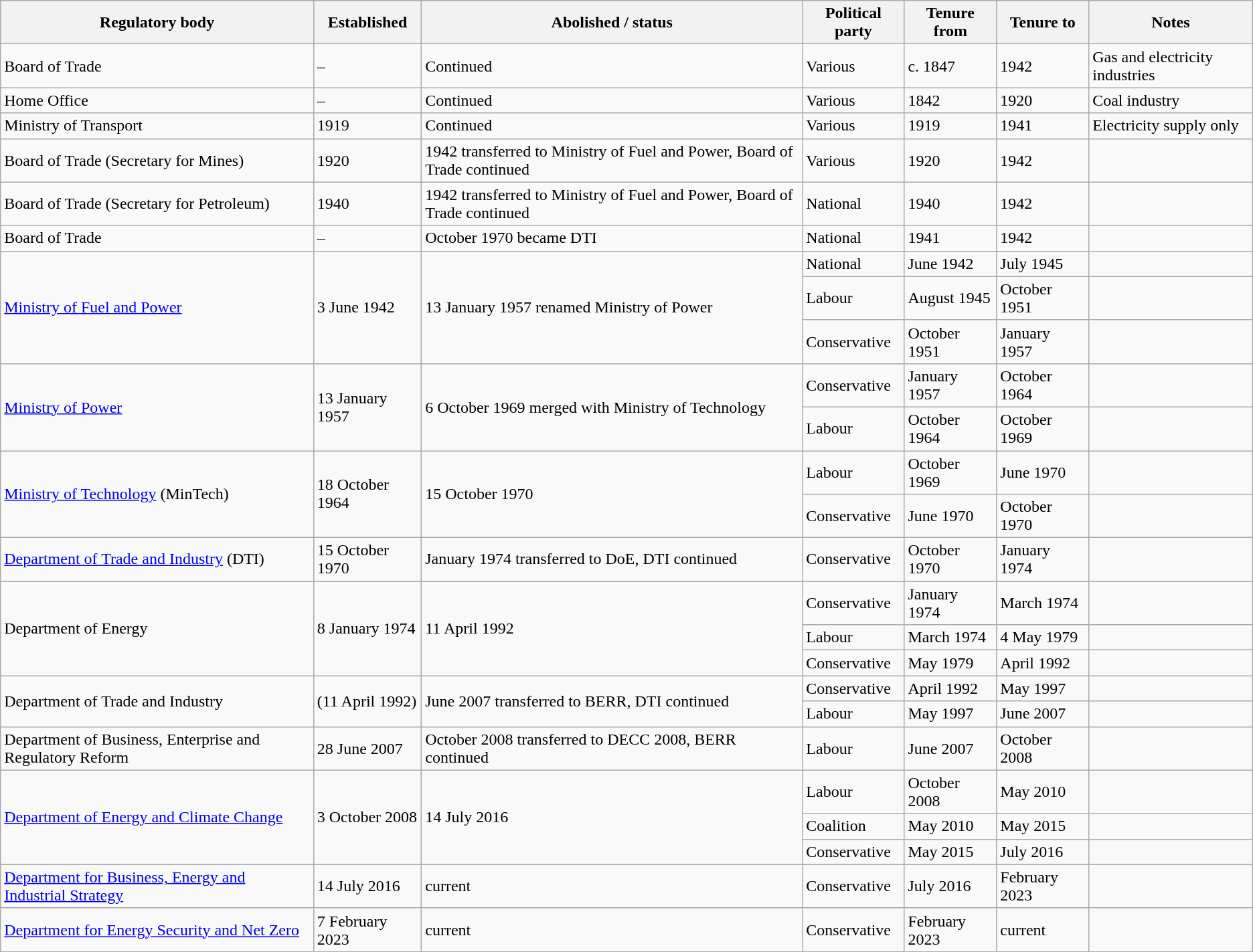<table class="wikitable">
<tr>
<th>Regulatory body</th>
<th>Established</th>
<th>Abolished / status</th>
<th>Political party</th>
<th>Tenure from</th>
<th>Tenure to</th>
<th>Notes</th>
</tr>
<tr>
<td>Board of Trade</td>
<td>–</td>
<td>Continued</td>
<td>Various</td>
<td>c. 1847</td>
<td>1942</td>
<td>Gas and electricity industries</td>
</tr>
<tr>
<td>Home Office</td>
<td>–</td>
<td>Continued</td>
<td>Various</td>
<td>1842</td>
<td>1920</td>
<td>Coal industry</td>
</tr>
<tr>
<td>Ministry of Transport</td>
<td>1919</td>
<td>Continued</td>
<td>Various</td>
<td>1919</td>
<td>1941</td>
<td>Electricity supply only</td>
</tr>
<tr>
<td>Board of Trade (Secretary for Mines)</td>
<td>1920</td>
<td>1942 transferred to Ministry of Fuel and Power, Board of Trade continued</td>
<td>Various</td>
<td>1920</td>
<td>1942</td>
<td></td>
</tr>
<tr>
<td>Board of Trade (Secretary for Petroleum)</td>
<td>1940</td>
<td>1942 transferred to Ministry of Fuel and Power, Board of Trade continued</td>
<td>National</td>
<td>1940</td>
<td>1942</td>
<td></td>
</tr>
<tr>
<td>Board of Trade</td>
<td>–</td>
<td>October 1970 became DTI</td>
<td>National</td>
<td>1941</td>
<td>1942</td>
<td></td>
</tr>
<tr>
<td rowspan="3"><a href='#'>Ministry of Fuel and Power</a></td>
<td rowspan="3">3 June 1942</td>
<td rowspan="3">13 January 1957 renamed Ministry of Power</td>
<td>National</td>
<td>June 1942</td>
<td>July 1945</td>
<td></td>
</tr>
<tr>
<td>Labour</td>
<td>August 1945</td>
<td>October 1951</td>
<td></td>
</tr>
<tr>
<td>Conservative</td>
<td>October 1951</td>
<td>January 1957</td>
<td></td>
</tr>
<tr>
<td rowspan="2"><a href='#'>Ministry of Power</a></td>
<td rowspan="2">13 January 1957</td>
<td rowspan="2">6 October 1969 merged with Ministry of Technology</td>
<td>Conservative</td>
<td>January 1957</td>
<td>October 1964</td>
<td></td>
</tr>
<tr>
<td>Labour</td>
<td>October 1964</td>
<td>October 1969</td>
<td></td>
</tr>
<tr>
<td rowspan="2"><a href='#'>Ministry of Technology</a> (MinTech)</td>
<td rowspan="2">18 October 1964</td>
<td rowspan="2">15 October 1970</td>
<td>Labour</td>
<td>October 1969</td>
<td>June 1970</td>
<td></td>
</tr>
<tr>
<td>Conservative</td>
<td>June 1970</td>
<td>October 1970</td>
<td></td>
</tr>
<tr>
<td><a href='#'>Department of Trade and Industry</a> (DTI)</td>
<td>15 October 1970</td>
<td>January 1974 transferred to DoE, DTI continued</td>
<td>Conservative</td>
<td>October 1970</td>
<td>January 1974</td>
<td></td>
</tr>
<tr>
<td rowspan="3">Department of Energy</td>
<td rowspan="3">8 January 1974</td>
<td rowspan="3">11 April 1992</td>
<td>Conservative</td>
<td>January 1974</td>
<td>March 1974</td>
<td></td>
</tr>
<tr>
<td>Labour</td>
<td>March 1974</td>
<td>4 May 1979</td>
<td></td>
</tr>
<tr>
<td>Conservative</td>
<td>May 1979</td>
<td>April 1992</td>
<td></td>
</tr>
<tr>
<td rowspan="2">Department of Trade and Industry</td>
<td rowspan="2">(11 April 1992)</td>
<td rowspan="2">June 2007 transferred to BERR, DTI continued</td>
<td>Conservative</td>
<td>April 1992</td>
<td>May 1997</td>
<td></td>
</tr>
<tr>
<td>Labour</td>
<td>May 1997</td>
<td>June 2007</td>
<td></td>
</tr>
<tr>
<td>Department of Business, Enterprise and Regulatory Reform</td>
<td>28 June 2007</td>
<td>October 2008 transferred to DECC 2008, BERR continued</td>
<td>Labour</td>
<td>June 2007</td>
<td>October 2008</td>
<td></td>
</tr>
<tr>
<td rowspan="3"><a href='#'>Department of Energy and Climate Change</a></td>
<td rowspan="3">3 October 2008</td>
<td rowspan="3">14 July 2016</td>
<td>Labour</td>
<td>October 2008</td>
<td>May 2010</td>
<td></td>
</tr>
<tr>
<td>Coalition</td>
<td>May 2010</td>
<td>May 2015</td>
<td></td>
</tr>
<tr>
<td>Conservative</td>
<td>May 2015</td>
<td>July 2016</td>
<td></td>
</tr>
<tr>
<td><a href='#'>Department for Business, Energy and Industrial Strategy</a></td>
<td>14 July 2016</td>
<td>current</td>
<td>Conservative</td>
<td>July 2016</td>
<td>February 2023</td>
<td></td>
</tr>
<tr>
<td><a href='#'>Department for Energy Security and Net Zero</a></td>
<td>7 February 2023</td>
<td>current</td>
<td>Conservative</td>
<td>February 2023</td>
<td>current</td>
<td></td>
</tr>
</table>
